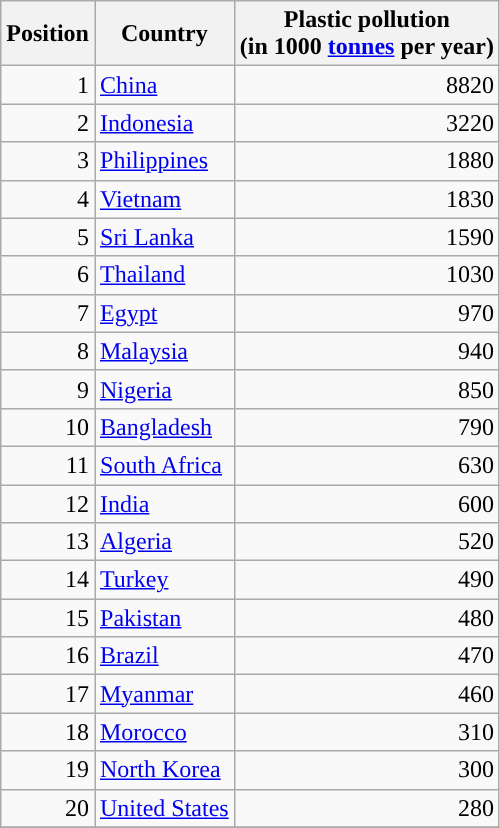<table class="wikitable mw-collapsible" style="text-align:right">
<tr>
<th>Position</th>
<th>Country</th>
<th>Plastic pollution <br>(in 1000 <a href='#'>tonnes</a> per year)</th>
</tr>
<tr>
<td>1</td>
<td style="text-align:left;"><a href='#'>China</a></td>
<td>8820</td>
</tr>
<tr>
<td>2</td>
<td style="text-align:left;"><a href='#'>Indonesia</a></td>
<td>3220</td>
</tr>
<tr>
<td>3</td>
<td style="text-align:left;"><a href='#'>Philippines</a></td>
<td>1880</td>
</tr>
<tr>
<td>4</td>
<td style="text-align:left;"><a href='#'>Vietnam</a></td>
<td>1830</td>
</tr>
<tr>
<td>5</td>
<td style="text-align:left;"><a href='#'>Sri Lanka</a></td>
<td>1590</td>
</tr>
<tr>
<td>6</td>
<td style="text-align:left;"><a href='#'>Thailand</a></td>
<td>1030</td>
</tr>
<tr>
<td>7</td>
<td style="text-align:left;"><a href='#'>Egypt</a></td>
<td>970</td>
</tr>
<tr>
<td>8</td>
<td style="text-align:left;"><a href='#'>Malaysia</a></td>
<td>940</td>
</tr>
<tr>
<td>9</td>
<td style="text-align:left;"><a href='#'>Nigeria</a></td>
<td>850</td>
</tr>
<tr>
<td>10</td>
<td style="text-align:left;"><a href='#'>Bangladesh</a></td>
<td>790</td>
</tr>
<tr>
<td>11</td>
<td style="text-align:left;"><a href='#'>South Africa</a></td>
<td>630</td>
</tr>
<tr>
<td>12</td>
<td style="text-align:left;"><a href='#'>India</a></td>
<td>600</td>
</tr>
<tr>
<td>13</td>
<td style="text-align:left;"><a href='#'>Algeria</a></td>
<td>520</td>
</tr>
<tr>
<td>14</td>
<td style="text-align:left;"><a href='#'>Turkey</a></td>
<td>490</td>
</tr>
<tr>
<td>15</td>
<td style="text-align:left;"><a href='#'>Pakistan</a></td>
<td>480</td>
</tr>
<tr>
<td>16</td>
<td style="text-align:left;"><a href='#'>Brazil</a></td>
<td>470</td>
</tr>
<tr>
<td>17</td>
<td style="text-align:left;"><a href='#'>Myanmar</a></td>
<td>460</td>
</tr>
<tr>
<td>18</td>
<td style="text-align:left;"><a href='#'>Morocco</a></td>
<td>310</td>
</tr>
<tr>
<td>19</td>
<td style="text-align:left;"><a href='#'>North Korea</a></td>
<td>300</td>
</tr>
<tr>
<td>20</td>
<td style="text-align:left;"><a href='#'>United States</a></td>
<td>280</td>
</tr>
<tr>
</tr>
</table>
